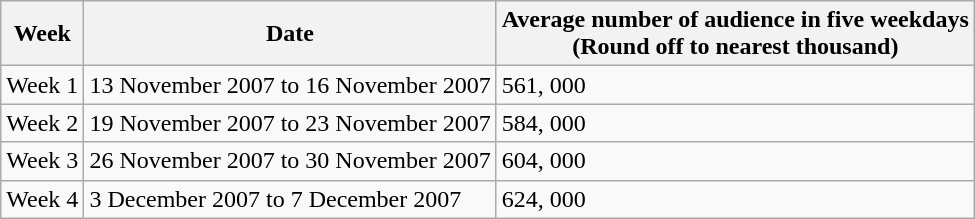<table class="wikitable">
<tr>
<th>Week</th>
<th>Date</th>
<th>Average number of audience in five weekdays <br> (Round off to nearest thousand)</th>
</tr>
<tr>
<td>Week 1</td>
<td>13 November 2007 to 16 November 2007</td>
<td>561, 000</td>
</tr>
<tr>
<td>Week 2</td>
<td>19 November 2007 to 23 November 2007</td>
<td>584, 000</td>
</tr>
<tr>
<td>Week 3</td>
<td>26 November 2007 to 30 November 2007</td>
<td>604, 000</td>
</tr>
<tr>
<td>Week 4</td>
<td>3 December 2007 to 7 December 2007</td>
<td>624, 000</td>
</tr>
</table>
